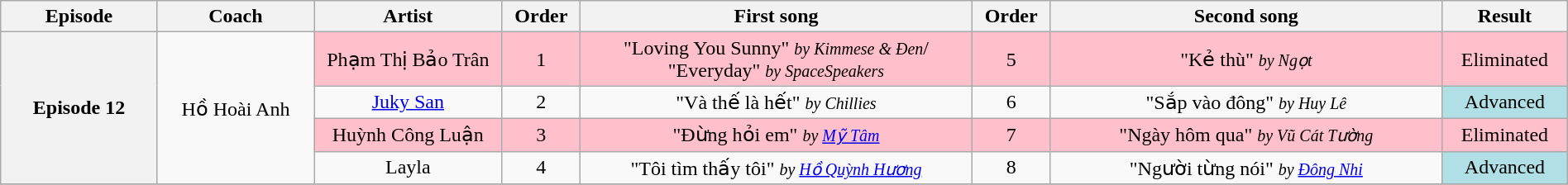<table class="wikitable" style="text-align:center; width:100%;">
<tr>
<th style="width:10%;">Episode</th>
<th style="width:10%;">Coach</th>
<th style="width:12%;">Artist</th>
<th style="width:05%;">Order</th>
<th style="width:25%;">First song</th>
<th style="width:05%;">Order</th>
<th style="width:25%;">Second song</th>
<th style="width:8%;">Result</th>
</tr>
<tr>
<th rowspan="4" scope="row">Episode 12<br><small></small></th>
<td rowspan="4">Hồ Hoài Anh</td>
<td style="background:pink;">Phạm Thị Bảo Trân</td>
<td style="background:pink;">1</td>
<td style="background:pink;">"Loving You Sunny" <small><em>by Kimmese & Đen</em></small>/ "Everyday" <small><em>by SpaceSpeakers</em></small></td>
<td style="background:pink;">5</td>
<td style="background:pink;">"Kẻ thù" <small><em>by Ngọt</em></small></td>
<td style="background:pink;">Eliminated</td>
</tr>
<tr>
<td><a href='#'>Juky San</a></td>
<td>2</td>
<td>"Và thế là hết" <small><em>by Chillies</em></small></td>
<td>6</td>
<td>"Sắp vào đông" <small><em>by Huy Lê</em></small></td>
<td style="background:#B0E0E6;">Advanced</td>
</tr>
<tr>
<td style="background:pink;">Huỳnh Công Luận</td>
<td style="background:pink;">3</td>
<td style="background:pink;">"Đừng hỏi em" <small><em>by <a href='#'>Mỹ Tâm</a></em></small></td>
<td style="background:pink;">7</td>
<td style="background:pink;">"Ngày hôm qua" <small><em>by Vũ Cát Tường</em></small></td>
<td style="background:pink;">Eliminated</td>
</tr>
<tr>
<td>Layla</td>
<td>4</td>
<td>"Tôi tìm thấy tôi" <small><em>by <a href='#'>Hồ Quỳnh Hương</a></em></small></td>
<td>8</td>
<td>"Người từng nói" <small><em>by <a href='#'>Đông Nhi</a></em></small></td>
<td style="background:#B0E0E6;">Advanced</td>
</tr>
<tr>
</tr>
</table>
